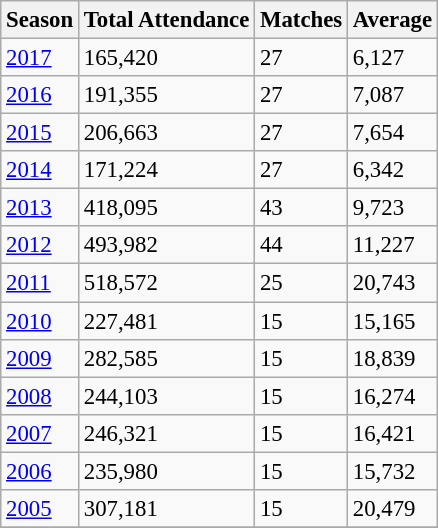<table class="wikitable" style="font-size: 95%;">
<tr>
<th>Season</th>
<th>Total Attendance</th>
<th>Matches</th>
<th>Average</th>
</tr>
<tr>
<td><a href='#'>2017</a></td>
<td>165,420</td>
<td>27</td>
<td>6,127</td>
</tr>
<tr>
<td><a href='#'>2016</a></td>
<td>191,355</td>
<td>27</td>
<td>7,087</td>
</tr>
<tr>
<td><a href='#'>2015</a></td>
<td>206,663</td>
<td>27</td>
<td>7,654</td>
</tr>
<tr>
<td><a href='#'>2014</a></td>
<td>171,224</td>
<td>27</td>
<td>6,342</td>
</tr>
<tr>
<td><a href='#'>2013</a></td>
<td>418,095</td>
<td>43</td>
<td>9,723</td>
</tr>
<tr>
<td><a href='#'>2012</a></td>
<td>493,982</td>
<td>44</td>
<td>11,227</td>
</tr>
<tr>
<td><a href='#'>2011</a></td>
<td>518,572</td>
<td>25</td>
<td>20,743</td>
</tr>
<tr>
<td><a href='#'>2010</a></td>
<td>227,481</td>
<td>15</td>
<td>15,165</td>
</tr>
<tr>
<td><a href='#'>2009</a></td>
<td>282,585</td>
<td>15</td>
<td>18,839</td>
</tr>
<tr>
<td><a href='#'>2008</a></td>
<td>244,103</td>
<td>15</td>
<td>16,274</td>
</tr>
<tr>
<td><a href='#'>2007</a></td>
<td>246,321</td>
<td>15</td>
<td>16,421</td>
</tr>
<tr>
<td><a href='#'>2006</a></td>
<td>235,980</td>
<td>15</td>
<td>15,732</td>
</tr>
<tr>
<td><a href='#'>2005</a></td>
<td>307,181</td>
<td>15</td>
<td>20,479</td>
</tr>
<tr>
</tr>
</table>
